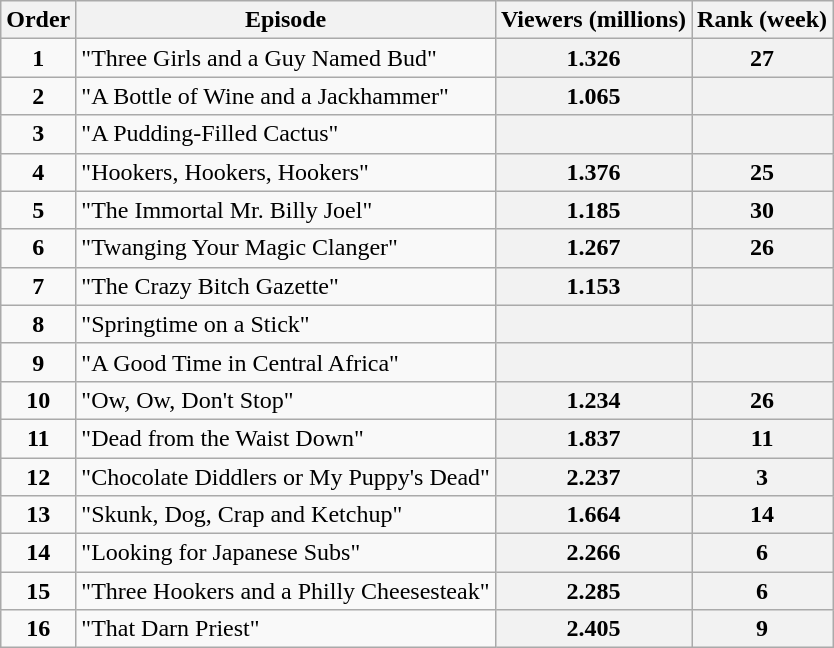<table class="wikitable sortable">
<tr>
<th>Order</th>
<th>Episode</th>
<th>Viewers (millions)</th>
<th>Rank (week)</th>
</tr>
<tr>
<td style="text-align:center"><strong>1</strong></td>
<td>"Three Girls and a Guy Named Bud"</td>
<th>1.326</th>
<th>27</th>
</tr>
<tr>
<td style="text-align:center"><strong>2</strong></td>
<td>"A Bottle of Wine and a Jackhammer"</td>
<th>1.065</th>
<th></th>
</tr>
<tr>
<td style="text-align:center"><strong>3</strong></td>
<td>"A Pudding-Filled Cactus"</td>
<th></th>
<th></th>
</tr>
<tr>
<td style="text-align:center"><strong>4</strong></td>
<td>"Hookers, Hookers, Hookers"</td>
<th>1.376</th>
<th>25</th>
</tr>
<tr>
<td style="text-align:center"><strong>5</strong></td>
<td>"The Immortal Mr. Billy Joel"</td>
<th>1.185</th>
<th>30</th>
</tr>
<tr>
<td style="text-align:center"><strong>6</strong></td>
<td>"Twanging Your Magic Clanger"</td>
<th>1.267</th>
<th>26</th>
</tr>
<tr>
<td style="text-align:center"><strong>7</strong></td>
<td>"The Crazy Bitch Gazette"</td>
<th>1.153</th>
<th></th>
</tr>
<tr>
<td style="text-align:center"><strong>8</strong></td>
<td>"Springtime on a Stick"</td>
<th></th>
<th></th>
</tr>
<tr>
<td style="text-align:center"><strong>9</strong></td>
<td>"A Good Time in Central Africa"</td>
<th></th>
<th></th>
</tr>
<tr>
<td style="text-align:center"><strong>10</strong></td>
<td>"Ow, Ow, Don't Stop"</td>
<th>1.234</th>
<th>26</th>
</tr>
<tr>
<td style="text-align:center"><strong>11</strong></td>
<td>"Dead from the Waist Down"</td>
<th>1.837</th>
<th>11</th>
</tr>
<tr>
<td style="text-align:center"><strong>12</strong></td>
<td>"Chocolate Diddlers or My Puppy's Dead"</td>
<th>2.237</th>
<th>3</th>
</tr>
<tr>
<td style="text-align:center"><strong>13</strong></td>
<td>"Skunk, Dog, Crap and Ketchup"</td>
<th>1.664</th>
<th>14</th>
</tr>
<tr>
<td style="text-align:center"><strong>14</strong></td>
<td>"Looking for Japanese Subs"</td>
<th>2.266</th>
<th>6</th>
</tr>
<tr>
<td style="text-align:center"><strong>15</strong></td>
<td>"Three Hookers and a Philly Cheesesteak"</td>
<th>2.285</th>
<th>6</th>
</tr>
<tr>
<td style="text-align:center"><strong>16</strong></td>
<td>"That Darn Priest"</td>
<th>2.405</th>
<th>9</th>
</tr>
</table>
